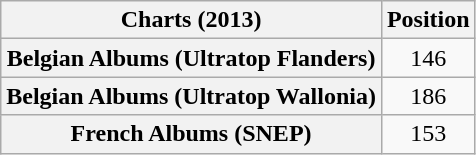<table class="wikitable sortable plainrowheaders" style="text-align:center;">
<tr>
<th scope="col">Charts (2013)</th>
<th scope="col">Position</th>
</tr>
<tr>
<th scope="row">Belgian Albums (Ultratop Flanders)</th>
<td>146</td>
</tr>
<tr>
<th scope="row">Belgian Albums (Ultratop Wallonia)</th>
<td>186</td>
</tr>
<tr>
<th scope="row">French Albums (SNEP)</th>
<td>153</td>
</tr>
</table>
